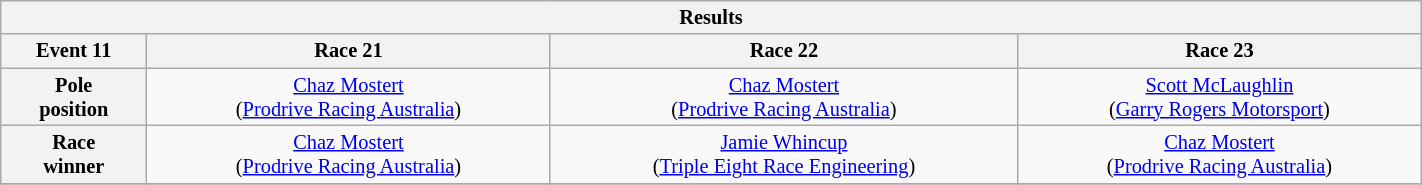<table class="wikitable collapsible collapsed" align="center" width=75% style="font-size: 85%; max-width: 950px">
<tr>
<th colspan="4">Results</th>
</tr>
<tr>
<th>Event 11</th>
<th>Race 21</th>
<th>Race 22</th>
<th>Race 23</th>
</tr>
<tr>
<th>Pole<br>position</th>
<td align="center"> <a href='#'>Chaz Mostert</a><br>(<a href='#'>Prodrive Racing Australia</a>)</td>
<td align="center"> <a href='#'>Chaz Mostert</a><br>(<a href='#'>Prodrive Racing Australia</a>)</td>
<td align="center"> <a href='#'>Scott McLaughlin</a><br>(<a href='#'>Garry Rogers Motorsport</a>)</td>
</tr>
<tr>
<th>Race<br>winner</th>
<td align="center"> <a href='#'>Chaz Mostert</a><br>(<a href='#'>Prodrive Racing Australia</a>)</td>
<td align="center"> <a href='#'>Jamie Whincup</a><br>(<a href='#'>Triple Eight Race Engineering</a>)</td>
<td align="center"> <a href='#'>Chaz Mostert</a><br>(<a href='#'>Prodrive Racing Australia</a>)</td>
</tr>
<tr>
</tr>
</table>
